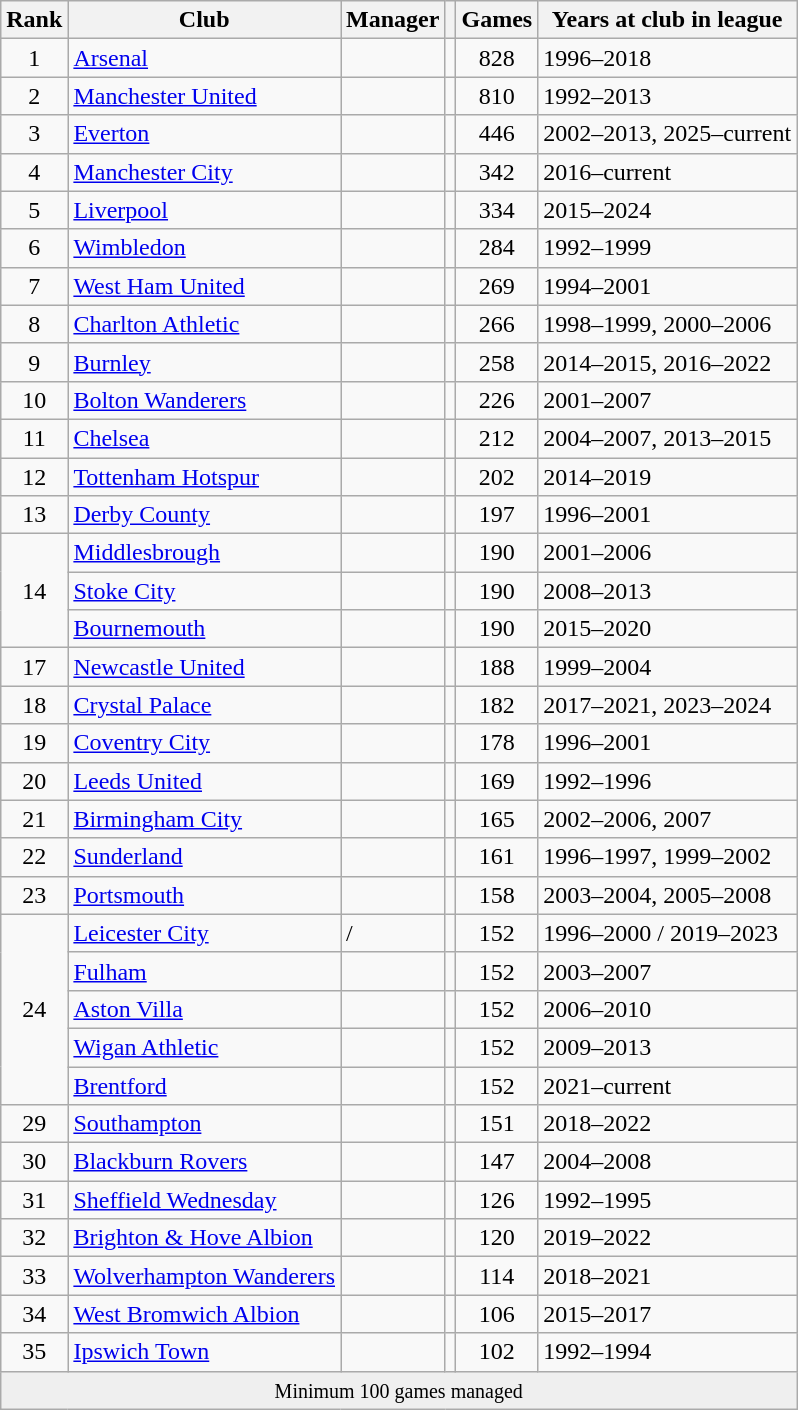<table class="wikitable sortable nowrap" style="text-align:center">
<tr>
<th>Rank</th>
<th>Club</th>
<th>Manager</th>
<th></th>
<th>Games</th>
<th>Years at club in league</th>
</tr>
<tr>
<td>1</td>
<td align=left><a href='#'>Arsenal</a></td>
<td align=left></td>
<td></td>
<td>828</td>
<td align=left>1996–2018</td>
</tr>
<tr>
<td>2</td>
<td align=left><a href='#'>Manchester United</a></td>
<td align=left></td>
<td></td>
<td>810</td>
<td align=left>1992–2013</td>
</tr>
<tr>
<td>3</td>
<td align=left><a href='#'>Everton</a></td>
<td align=left><strong></strong></td>
<td></td>
<td>446</td>
<td align=left>2002–2013, 2025–current</td>
</tr>
<tr>
<td>4</td>
<td align=left><a href='#'>Manchester City</a></td>
<td align=left><strong></strong></td>
<td></td>
<td>342</td>
<td align=left>2016–current</td>
</tr>
<tr>
<td>5</td>
<td align=left><a href='#'>Liverpool</a></td>
<td align=left></td>
<td></td>
<td>334</td>
<td align=left>2015–2024</td>
</tr>
<tr>
<td>6</td>
<td align=left><a href='#'>Wimbledon</a></td>
<td align=left></td>
<td></td>
<td>284</td>
<td align=left>1992–1999</td>
</tr>
<tr>
<td>7</td>
<td align=left><a href='#'>West Ham United</a></td>
<td align=left></td>
<td></td>
<td>269</td>
<td align=left>1994–2001</td>
</tr>
<tr>
<td>8</td>
<td align=left><a href='#'>Charlton Athletic</a></td>
<td align=left></td>
<td></td>
<td>266</td>
<td align=left>1998–1999, 2000–2006</td>
</tr>
<tr>
<td>9</td>
<td align=left><a href='#'>Burnley</a></td>
<td align=left></td>
<td></td>
<td>258</td>
<td align=left>2014–2015, 2016–2022</td>
</tr>
<tr>
<td>10</td>
<td align=left><a href='#'>Bolton Wanderers</a></td>
<td align=left></td>
<td></td>
<td>226</td>
<td align=left>2001–2007</td>
</tr>
<tr>
<td>11</td>
<td align=left><a href='#'>Chelsea</a></td>
<td align=left></td>
<td></td>
<td>212</td>
<td align=left>2004–2007, 2013–2015</td>
</tr>
<tr>
<td>12</td>
<td align=left><a href='#'>Tottenham Hotspur</a></td>
<td align=left></td>
<td></td>
<td>202</td>
<td align=left>2014–2019</td>
</tr>
<tr>
<td>13</td>
<td align=left><a href='#'>Derby County</a></td>
<td align=left></td>
<td></td>
<td>197</td>
<td align=left>1996–2001</td>
</tr>
<tr>
<td rowspan=3>14</td>
<td align=left><a href='#'>Middlesbrough</a></td>
<td align=left></td>
<td></td>
<td>190</td>
<td align=left>2001–2006</td>
</tr>
<tr>
<td align=left><a href='#'>Stoke City</a></td>
<td align=left></td>
<td></td>
<td>190</td>
<td align=left>2008–2013</td>
</tr>
<tr>
<td align=left><a href='#'>Bournemouth</a></td>
<td align=left></td>
<td></td>
<td>190</td>
<td align=left>2015–2020</td>
</tr>
<tr>
<td>17</td>
<td align=left><a href='#'>Newcastle United</a></td>
<td align=left></td>
<td></td>
<td>188</td>
<td align=left>1999–2004</td>
</tr>
<tr>
<td>18</td>
<td align=left><a href='#'>Crystal Palace</a></td>
<td align=left></td>
<td></td>
<td>182</td>
<td align=left>2017–2021, 2023–2024</td>
</tr>
<tr>
<td>19</td>
<td align=left><a href='#'>Coventry City</a></td>
<td align=left></td>
<td></td>
<td>178</td>
<td align=left>1996–2001</td>
</tr>
<tr>
<td>20</td>
<td align=left><a href='#'>Leeds United</a></td>
<td align=left></td>
<td></td>
<td>169</td>
<td align=left>1992–1996</td>
</tr>
<tr>
<td>21</td>
<td align=left><a href='#'>Birmingham City</a></td>
<td align=left></td>
<td></td>
<td>165</td>
<td align=left>2002–2006, 2007</td>
</tr>
<tr>
<td>22</td>
<td align=left><a href='#'>Sunderland</a></td>
<td align=left></td>
<td></td>
<td>161</td>
<td align=left>1996–1997, 1999–2002</td>
</tr>
<tr>
<td>23</td>
<td align=left><a href='#'>Portsmouth</a></td>
<td align=left></td>
<td></td>
<td>158</td>
<td align=left>2003–2004, 2005–2008</td>
</tr>
<tr>
<td rowspan=5>24</td>
<td align=left><a href='#'>Leicester City</a></td>
<td align=left> / </td>
<td></td>
<td>152</td>
<td align=left>1996–2000 / 2019–2023</td>
</tr>
<tr>
<td align=left><a href='#'>Fulham</a></td>
<td align=left></td>
<td></td>
<td>152</td>
<td align=left>2003–2007</td>
</tr>
<tr>
<td align=left><a href='#'>Aston Villa</a></td>
<td align=left></td>
<td></td>
<td>152</td>
<td align=left>2006–2010</td>
</tr>
<tr>
<td align=left><a href='#'>Wigan Athletic</a></td>
<td align=left></td>
<td></td>
<td>152</td>
<td align=left>2009–2013</td>
</tr>
<tr>
<td align=left><a href='#'>Brentford</a></td>
<td align=left><strong></strong></td>
<td></td>
<td>152</td>
<td align=left>2021–current</td>
</tr>
<tr>
<td>29</td>
<td align=left><a href='#'>Southampton</a></td>
<td align=left></td>
<td></td>
<td>151</td>
<td align=left>2018–2022</td>
</tr>
<tr>
<td>30</td>
<td align=left><a href='#'>Blackburn Rovers</a></td>
<td align=left></td>
<td></td>
<td>147</td>
<td align=left>2004–2008</td>
</tr>
<tr>
<td>31</td>
<td align=left><a href='#'>Sheffield Wednesday</a></td>
<td align=left></td>
<td></td>
<td>126</td>
<td align=left>1992–1995</td>
</tr>
<tr>
<td>32</td>
<td align=left><a href='#'>Brighton & Hove Albion</a></td>
<td align=left></td>
<td></td>
<td>120</td>
<td align=left>2019–2022</td>
</tr>
<tr>
<td>33</td>
<td align=left><a href='#'>Wolverhampton Wanderers</a></td>
<td align=left></td>
<td></td>
<td>114</td>
<td align=left>2018–2021</td>
</tr>
<tr>
<td>34</td>
<td align=left><a href='#'>West Bromwich Albion</a></td>
<td align=left></td>
<td></td>
<td>106</td>
<td align=left>2015–2017</td>
</tr>
<tr>
<td>35</td>
<td align=left><a href='#'>Ipswich Town</a></td>
<td align=left></td>
<td></td>
<td>102</td>
<td align=left>1992–1994</td>
</tr>
<tr bgcolor=efefef class="sortbottom">
<td colspan=8><small>Minimum 100 games managed</small></td>
</tr>
</table>
